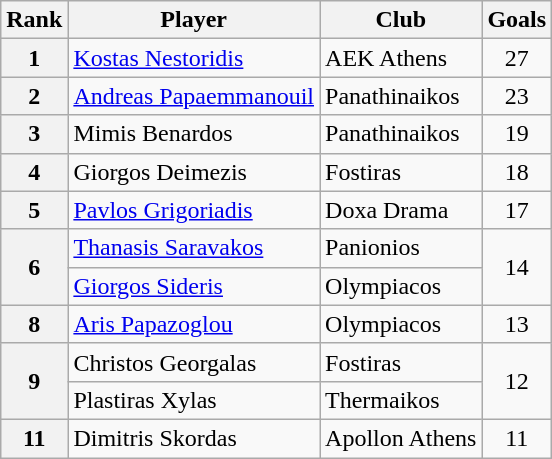<table class="wikitable" style="text-align:center">
<tr>
<th>Rank</th>
<th>Player</th>
<th>Club</th>
<th>Goals</th>
</tr>
<tr>
<th>1</th>
<td align="left"> <a href='#'>Kostas Nestoridis</a></td>
<td align="left">AEK Athens</td>
<td>27</td>
</tr>
<tr>
<th>2</th>
<td align="left"> <a href='#'>Andreas Papaemmanouil</a></td>
<td align="left">Panathinaikos</td>
<td>23</td>
</tr>
<tr>
<th>3</th>
<td align="left"> Mimis Benardos</td>
<td align="left">Panathinaikos</td>
<td>19</td>
</tr>
<tr>
<th>4</th>
<td align="left"> Giorgos Deimezis</td>
<td align="left">Fostiras</td>
<td>18</td>
</tr>
<tr>
<th>5</th>
<td align="left"> <a href='#'>Pavlos Grigoriadis</a></td>
<td align="left">Doxa Drama</td>
<td>17</td>
</tr>
<tr>
<th rowspan="2">6</th>
<td align="left"> <a href='#'>Thanasis Saravakos</a></td>
<td align="left">Panionios</td>
<td rowspan="2">14</td>
</tr>
<tr>
<td align="left"> <a href='#'>Giorgos Sideris</a></td>
<td align="left">Olympiacos</td>
</tr>
<tr>
<th>8</th>
<td align="left"> <a href='#'>Aris Papazoglou</a></td>
<td align="left">Olympiacos</td>
<td>13</td>
</tr>
<tr>
<th rowspan="2">9</th>
<td align="left"> Christos Georgalas</td>
<td align="left">Fostiras</td>
<td rowspan="2">12</td>
</tr>
<tr>
<td align="left"> Plastiras Xylas</td>
<td align="left">Thermaikos</td>
</tr>
<tr>
<th>11</th>
<td align="left"> Dimitris Skordas</td>
<td align="left">Apollon Athens</td>
<td>11</td>
</tr>
</table>
